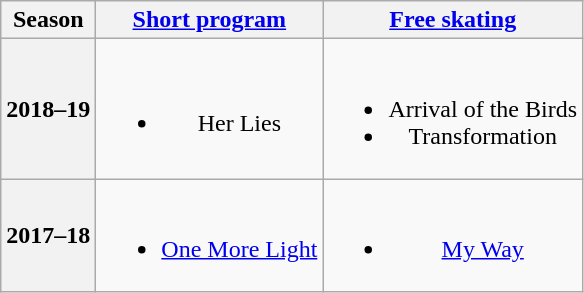<table class=wikitable style=text-align:center>
<tr>
<th>Season</th>
<th><a href='#'>Short program</a></th>
<th><a href='#'>Free skating</a></th>
</tr>
<tr>
<th>2018–19 <br> </th>
<td><br><ul><li>Her Lies <br></li></ul></td>
<td><br><ul><li>Arrival of the Birds <br></li><li>Transformation <br></li></ul></td>
</tr>
<tr>
<th>2017–18 <br> </th>
<td><br><ul><li><a href='#'>One More Light</a> <br></li></ul></td>
<td><br><ul><li><a href='#'>My Way</a> <br></li></ul></td>
</tr>
</table>
